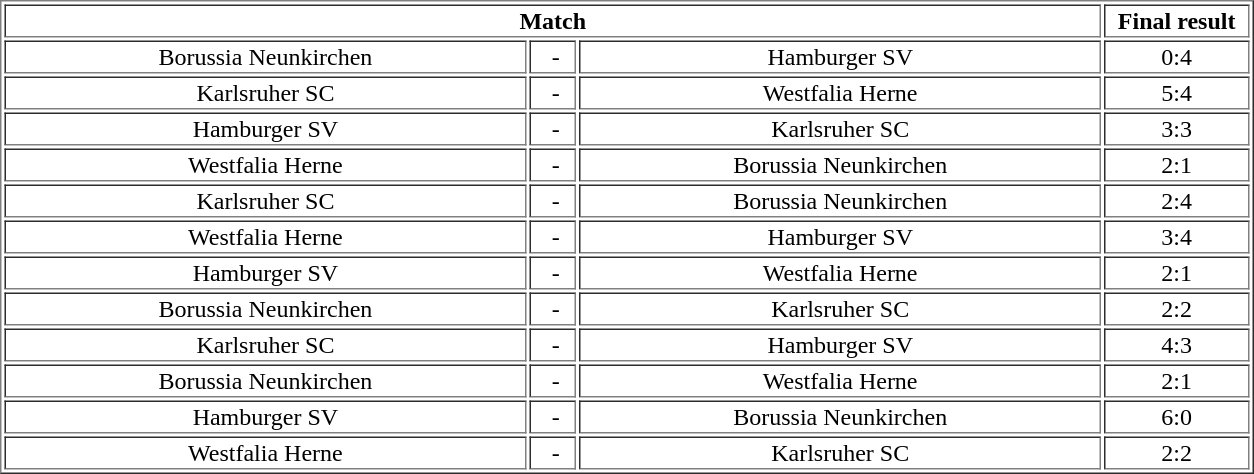<table border=1 align="center">
<tr align="center">
<th colspan=3 width="75%">Match</th>
<th colspan=2 width="10%">Final result</th>
</tr>
<tr align="center">
<td>Borussia Neunkirchen</td>
<td> -</td>
<td>Hamburger SV</td>
<td>0:4</td>
</tr>
<tr align="center">
<td>Karlsruher SC</td>
<td> -</td>
<td>Westfalia Herne</td>
<td>5:4</td>
</tr>
<tr align="center">
<td>Hamburger SV</td>
<td> -</td>
<td>Karlsruher SC</td>
<td>3:3</td>
</tr>
<tr align="center">
<td>Westfalia Herne</td>
<td> -</td>
<td>Borussia Neunkirchen</td>
<td>2:1</td>
</tr>
<tr align="center">
<td>Karlsruher SC</td>
<td> -</td>
<td>Borussia Neunkirchen</td>
<td>2:4</td>
</tr>
<tr align="center">
<td>Westfalia Herne</td>
<td> -</td>
<td>Hamburger SV</td>
<td>3:4</td>
</tr>
<tr align="center">
<td>Hamburger SV</td>
<td> -</td>
<td>Westfalia Herne</td>
<td>2:1</td>
</tr>
<tr align="center">
<td>Borussia Neunkirchen</td>
<td> -</td>
<td>Karlsruher SC</td>
<td>2:2</td>
</tr>
<tr align="center">
<td>Karlsruher SC</td>
<td> -</td>
<td>Hamburger SV</td>
<td>4:3</td>
</tr>
<tr align="center">
<td>Borussia Neunkirchen</td>
<td> -</td>
<td>Westfalia Herne</td>
<td>2:1</td>
</tr>
<tr align="center">
<td>Hamburger SV</td>
<td> -</td>
<td>Borussia Neunkirchen</td>
<td>6:0</td>
</tr>
<tr align="center">
<td>Westfalia Herne</td>
<td> -</td>
<td>Karlsruher SC</td>
<td>2:2</td>
</tr>
</table>
